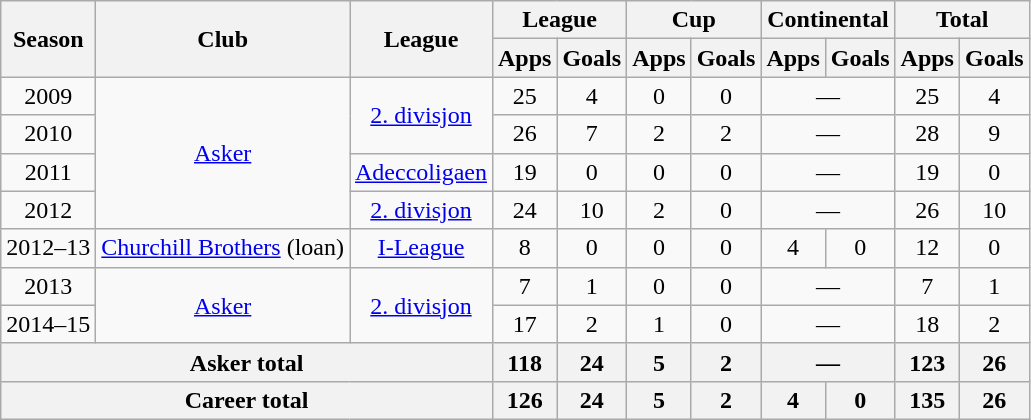<table class="wikitable" style="text-align:center">
<tr>
<th rowspan=2>Season</th>
<th rowspan=2>Club</th>
<th rowspan=2>League</th>
<th colspan=2>League</th>
<th colspan=2>Cup</th>
<th colspan=2>Continental</th>
<th colspan=2>Total</th>
</tr>
<tr>
<th>Apps</th>
<th>Goals</th>
<th>Apps</th>
<th>Goals</th>
<th>Apps</th>
<th>Goals</th>
<th>Apps</th>
<th>Goals</th>
</tr>
<tr>
<td>2009</td>
<td rowspan="4"><a href='#'>Asker</a></td>
<td rowspan="2"><a href='#'>2. divisjon</a></td>
<td>25</td>
<td>4</td>
<td>0</td>
<td>0</td>
<td colspan="2">—</td>
<td>25</td>
<td>4</td>
</tr>
<tr>
<td>2010</td>
<td>26</td>
<td>7</td>
<td>2</td>
<td>2</td>
<td colspan="2">—</td>
<td>28</td>
<td>9</td>
</tr>
<tr>
<td>2011</td>
<td><a href='#'>Adeccoligaen</a></td>
<td>19</td>
<td>0</td>
<td>0</td>
<td>0</td>
<td colspan="2">—</td>
<td>19</td>
<td>0</td>
</tr>
<tr>
<td>2012</td>
<td><a href='#'>2. divisjon</a></td>
<td>24</td>
<td>10</td>
<td>2</td>
<td>0</td>
<td colspan="2">—</td>
<td>26</td>
<td>10</td>
</tr>
<tr>
<td>2012–13</td>
<td><a href='#'>Churchill Brothers</a> (loan)</td>
<td><a href='#'>I-League</a></td>
<td>8</td>
<td>0</td>
<td>0</td>
<td>0</td>
<td>4</td>
<td>0</td>
<td>12</td>
<td>0</td>
</tr>
<tr>
<td>2013</td>
<td rowspan="2"><a href='#'>Asker</a></td>
<td rowspan="2"><a href='#'>2. divisjon</a></td>
<td>7</td>
<td>1</td>
<td>0</td>
<td>0</td>
<td colspan="2">—</td>
<td>7</td>
<td>1</td>
</tr>
<tr>
<td>2014–15</td>
<td>17</td>
<td>2</td>
<td>1</td>
<td>0</td>
<td colspan="2">—</td>
<td>18</td>
<td>2</td>
</tr>
<tr>
<th colspan=3>Asker total</th>
<th>118</th>
<th>24</th>
<th>5</th>
<th>2</th>
<th colspan="2">—</th>
<th>123</th>
<th>26</th>
</tr>
<tr>
<th colspan=3>Career total</th>
<th>126</th>
<th>24</th>
<th>5</th>
<th>2</th>
<th>4</th>
<th>0</th>
<th>135</th>
<th>26</th>
</tr>
</table>
